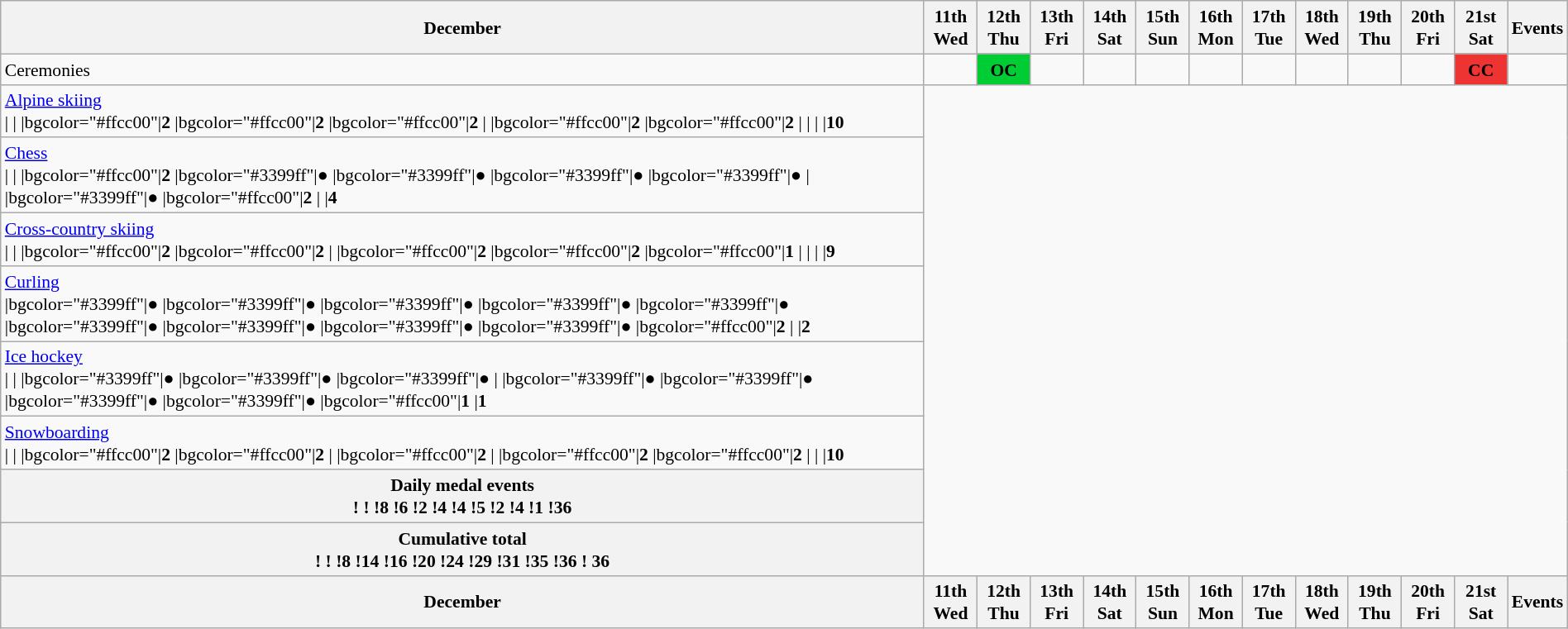<table class="wikitable" style="margin:0.5em auto; font-size:90%; line-height:1.25em">
<tr>
<th>December</th>
<th style="width:2.5em">11th <br> Wed</th>
<th style="width:2.5em">12th <br> Thu</th>
<th style="width:2.5em">13th <br> Fri</th>
<th style="width:2.5em">14th <br> Sat</th>
<th style="width:2.5em">15th <br> Sun</th>
<th style="width:2.5em">16th <br> Mon</th>
<th style="width:2.5em">17th <br> Tue</th>
<th style="width:2.5em">18th <br> Wed</th>
<th style="width:2.5em">19th <br> Thu</th>
<th style="width:2.5em">20th <br> Fri</th>
<th style="width:2.5em">21st <br> Sat</th>
<th>Events</th>
</tr>
<tr>
<td>Ceremonies</td>
<td></td>
<td style="background:#00cc33; text-align:center"><strong>OC</strong></td>
<td></td>
<td></td>
<td></td>
<td></td>
<td></td>
<td></td>
<td></td>
<td></td>
<td style="background:#ee3333; text-align:center"><strong>CC</strong></td>
<td></td>
</tr>
<tr align="center">
<td align="left"> <a href='#'>Alpine skiing</a><br>|
|
|bgcolor="#ffcc00"|<strong>2</strong>
|bgcolor="#ffcc00"|<strong>2</strong>
|bgcolor="#ffcc00"|<strong>2</strong>
|
|bgcolor="#ffcc00"|<strong>2</strong>
|bgcolor="#ffcc00"|<strong>2</strong>
|
|
|
|<strong>10</strong></td>
</tr>
<tr align="center">
<td align="left"> <a href='#'>Chess</a><br>|
|
|bgcolor="#ffcc00"|<strong>2</strong>
|bgcolor="#3399ff"|●
|bgcolor="#3399ff"|●
|bgcolor="#3399ff"|●
|bgcolor="#3399ff"|●
|
|bgcolor="#3399ff"|●
|bgcolor="#ffcc00"|<strong>2</strong>
|
|<strong>4</strong></td>
</tr>
<tr align="center">
<td align="left"> <a href='#'>Cross-country skiing</a><br>|
|
|bgcolor="#ffcc00"|<strong>2</strong>
|bgcolor="#ffcc00"|<strong>2</strong>
|
|bgcolor="#ffcc00"|<strong>2</strong>
|bgcolor="#ffcc00"|<strong>2</strong>
|bgcolor="#ffcc00"|<strong>1</strong>
|
|
|
|<strong>9</strong></td>
</tr>
<tr align="center">
<td align="left"> <a href='#'>Curling</a><br>|bgcolor="#3399ff"|●
|bgcolor="#3399ff"|●
|bgcolor="#3399ff"|●
|bgcolor="#3399ff"|●
|bgcolor="#3399ff"|●
|bgcolor="#3399ff"|●
|bgcolor="#3399ff"|●
|bgcolor="#3399ff"|●
|bgcolor="#3399ff"|●
|bgcolor="#ffcc00"|<strong>2</strong>
|
|<strong>2</strong></td>
</tr>
<tr align="center">
<td align="left"> <a href='#'>Ice hockey</a><br>|
|
|bgcolor="#3399ff"|●
|bgcolor="#3399ff"|●
|bgcolor="#3399ff"|●
|
|bgcolor="#3399ff"|●
|bgcolor="#3399ff"|●
|bgcolor="#3399ff"|●
|bgcolor="#3399ff"|●
|bgcolor="#ffcc00"|<strong>1</strong>
|<strong>1</strong></td>
</tr>
<tr align="center">
<td align="left"> <a href='#'>Snowboarding</a><br>|
|
|bgcolor="#ffcc00"|<strong>2</strong>
|bgcolor="#ffcc00"|<strong>2</strong>
|
|bgcolor="#ffcc00"|<strong>2</strong>
|
|bgcolor="#ffcc00"|<strong>2</strong>
|bgcolor="#ffcc00"|<strong>2</strong>
|
|
|<strong>10</strong></td>
</tr>
<tr align=center>
<th>Daily medal events<br>!
!
!<strong>8</strong>
!<strong>6</strong>
!<strong>2</strong>
!<strong>4</strong>
!<strong>4</strong>
!<strong>5</strong>
!<strong>2</strong>
!<strong>4</strong>
!<strong>1</strong>
!<strong>36</strong></th>
</tr>
<tr align=center>
<th>Cumulative total<br>!
!
!<strong>8</strong>
!<strong>14</strong>
!<strong>16</strong>
!<strong>20</strong>
!<strong>24</strong>
!<strong>29</strong>
!<strong>31</strong>
!<strong>35</strong>
!<strong>36</strong>
 ! <strong>36</strong></th>
</tr>
<tr>
<th>December</th>
<th style="width:2.5em">11th <br> Wed</th>
<th style="width:2.5em">12th <br> Thu</th>
<th style="width:2.5em">13th <br> Fri</th>
<th style="width:2.5em">14th <br> Sat</th>
<th style="width:2.5em">15th <br> Sun</th>
<th style="width:2.5em">16th <br> Mon</th>
<th style="width:2.5em">17th <br> Tue</th>
<th style="width:2.5em">18th <br> Wed</th>
<th style="width:2.5em">19th <br> Thu</th>
<th style="width:2.5em">20th <br> Fri</th>
<th style="width:2.5em">21st <br> Sat</th>
<th>Events</th>
</tr>
</table>
